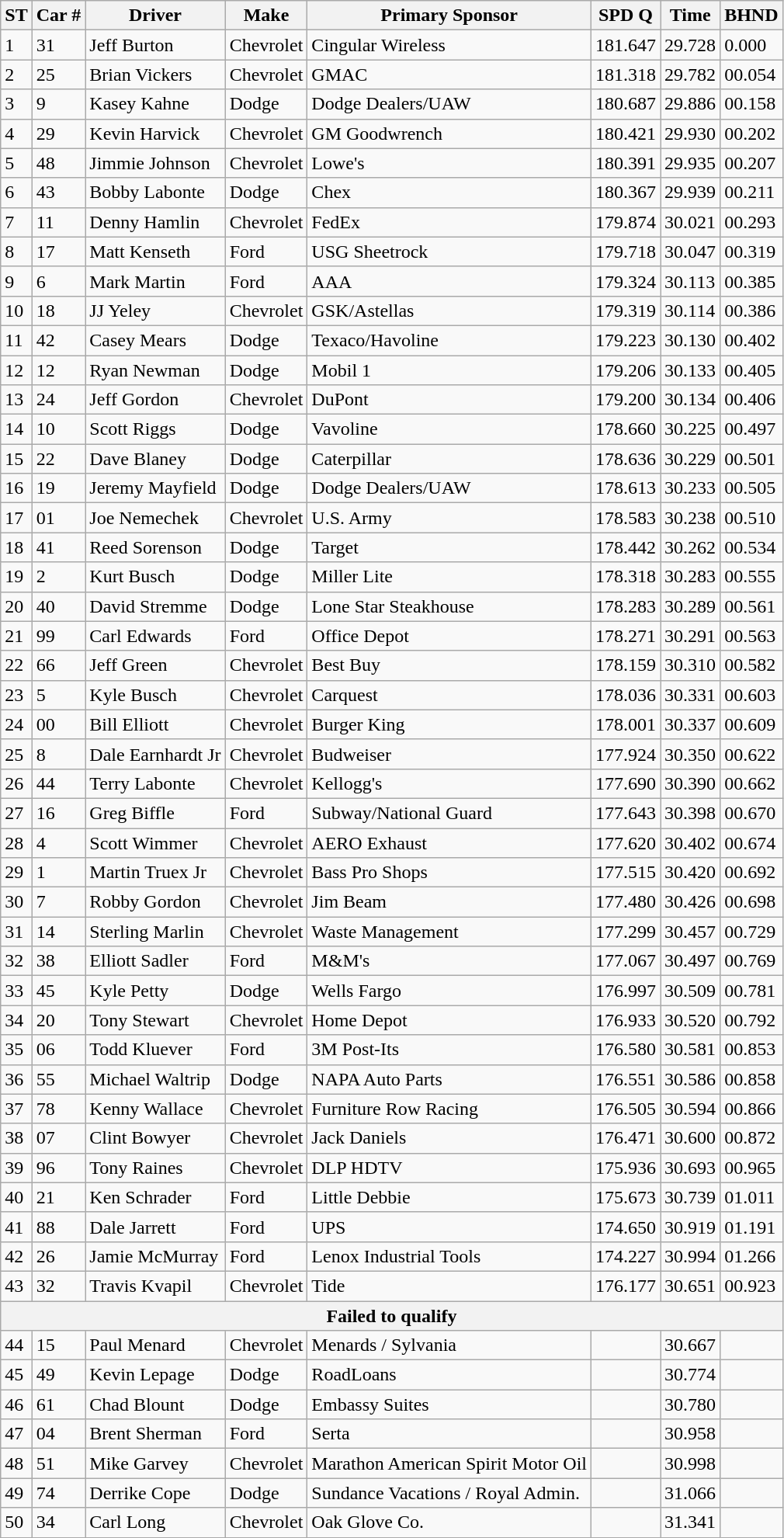<table class="wikitable">
<tr>
<th colspan="1" rowspan="1"><abbr>ST</abbr></th>
<th colspan="1" rowspan="1">Car #</th>
<th colspan="1" rowspan="1"><abbr>Driver</abbr></th>
<th colspan="1" rowspan="1"><abbr>Make</abbr></th>
<th>Primary Sponsor</th>
<th colspan="1" rowspan="1"><abbr>SPD Q</abbr></th>
<th colspan="1" rowspan="1"><abbr>Time</abbr></th>
<th colspan="1" rowspan="1"><abbr>BHND</abbr></th>
</tr>
<tr>
<td>1</td>
<td>31</td>
<td>Jeff Burton</td>
<td>Chevrolet</td>
<td>Cingular Wireless</td>
<td>181.647</td>
<td>29.728</td>
<td>0.000</td>
</tr>
<tr>
<td>2</td>
<td>25</td>
<td>Brian Vickers</td>
<td>Chevrolet</td>
<td>GMAC</td>
<td>181.318</td>
<td>29.782</td>
<td>00.054</td>
</tr>
<tr>
<td>3</td>
<td>9</td>
<td>Kasey Kahne</td>
<td>Dodge</td>
<td>Dodge Dealers/UAW</td>
<td>180.687</td>
<td>29.886</td>
<td>00.158</td>
</tr>
<tr>
<td>4</td>
<td>29</td>
<td>Kevin Harvick</td>
<td>Chevrolet</td>
<td>GM Goodwrench</td>
<td>180.421</td>
<td>29.930</td>
<td>00.202</td>
</tr>
<tr>
<td>5</td>
<td>48</td>
<td>Jimmie Johnson</td>
<td>Chevrolet</td>
<td>Lowe's</td>
<td>180.391</td>
<td>29.935</td>
<td>00.207</td>
</tr>
<tr>
<td>6</td>
<td>43</td>
<td>Bobby Labonte</td>
<td>Dodge</td>
<td>Chex</td>
<td>180.367</td>
<td>29.939</td>
<td>00.211</td>
</tr>
<tr>
<td>7</td>
<td>11</td>
<td>Denny Hamlin</td>
<td>Chevrolet</td>
<td>FedEx</td>
<td>179.874</td>
<td>30.021</td>
<td>00.293</td>
</tr>
<tr>
<td>8</td>
<td>17</td>
<td>Matt Kenseth</td>
<td>Ford</td>
<td>USG Sheetrock</td>
<td>179.718</td>
<td>30.047</td>
<td>00.319</td>
</tr>
<tr>
<td>9</td>
<td>6</td>
<td>Mark Martin</td>
<td>Ford</td>
<td>AAA</td>
<td>179.324</td>
<td>30.113</td>
<td>00.385</td>
</tr>
<tr>
<td>10</td>
<td>18</td>
<td>JJ Yeley</td>
<td>Chevrolet</td>
<td>GSK/Astellas</td>
<td>179.319</td>
<td>30.114</td>
<td>00.386</td>
</tr>
<tr>
<td>11</td>
<td>42</td>
<td>Casey Mears</td>
<td>Dodge</td>
<td>Texaco/Havoline</td>
<td>179.223</td>
<td>30.130</td>
<td>00.402</td>
</tr>
<tr>
<td>12</td>
<td>12</td>
<td>Ryan Newman</td>
<td>Dodge</td>
<td>Mobil 1</td>
<td>179.206</td>
<td>30.133</td>
<td>00.405</td>
</tr>
<tr>
<td>13</td>
<td>24</td>
<td>Jeff Gordon</td>
<td>Chevrolet</td>
<td>DuPont</td>
<td>179.200</td>
<td>30.134</td>
<td>00.406</td>
</tr>
<tr>
<td>14</td>
<td>10</td>
<td>Scott Riggs</td>
<td>Dodge</td>
<td>Vavoline</td>
<td>178.660</td>
<td>30.225</td>
<td>00.497</td>
</tr>
<tr>
<td>15</td>
<td>22</td>
<td>Dave Blaney</td>
<td>Dodge</td>
<td>Caterpillar</td>
<td>178.636</td>
<td>30.229</td>
<td>00.501</td>
</tr>
<tr>
<td>16</td>
<td>19</td>
<td>Jeremy Mayfield</td>
<td>Dodge</td>
<td>Dodge Dealers/UAW</td>
<td>178.613</td>
<td>30.233</td>
<td>00.505</td>
</tr>
<tr>
<td>17</td>
<td>01</td>
<td>Joe Nemechek</td>
<td>Chevrolet</td>
<td>U.S. Army</td>
<td>178.583</td>
<td>30.238</td>
<td>00.510</td>
</tr>
<tr>
<td>18</td>
<td>41</td>
<td>Reed Sorenson</td>
<td>Dodge</td>
<td>Target</td>
<td>178.442</td>
<td>30.262</td>
<td>00.534</td>
</tr>
<tr>
<td>19</td>
<td>2</td>
<td>Kurt Busch</td>
<td>Dodge</td>
<td>Miller Lite</td>
<td>178.318</td>
<td>30.283</td>
<td>00.555</td>
</tr>
<tr>
<td>20</td>
<td>40</td>
<td>David Stremme</td>
<td>Dodge</td>
<td>Lone Star Steakhouse</td>
<td>178.283</td>
<td>30.289</td>
<td>00.561</td>
</tr>
<tr>
<td>21</td>
<td>99</td>
<td>Carl Edwards</td>
<td>Ford</td>
<td>Office Depot</td>
<td>178.271</td>
<td>30.291</td>
<td>00.563</td>
</tr>
<tr>
<td>22</td>
<td>66</td>
<td>Jeff Green</td>
<td>Chevrolet</td>
<td>Best Buy</td>
<td>178.159</td>
<td>30.310</td>
<td>00.582</td>
</tr>
<tr>
<td>23</td>
<td>5</td>
<td>Kyle Busch</td>
<td>Chevrolet</td>
<td>Carquest</td>
<td>178.036</td>
<td>30.331</td>
<td>00.603</td>
</tr>
<tr>
<td>24</td>
<td>00</td>
<td>Bill Elliott</td>
<td>Chevrolet</td>
<td>Burger King</td>
<td>178.001</td>
<td>30.337</td>
<td>00.609</td>
</tr>
<tr>
<td>25</td>
<td>8</td>
<td>Dale Earnhardt Jr</td>
<td>Chevrolet</td>
<td>Budweiser</td>
<td>177.924</td>
<td>30.350</td>
<td>00.622</td>
</tr>
<tr>
<td>26</td>
<td>44</td>
<td>Terry Labonte</td>
<td>Chevrolet</td>
<td>Kellogg's</td>
<td>177.690</td>
<td>30.390</td>
<td>00.662</td>
</tr>
<tr>
<td>27</td>
<td>16</td>
<td>Greg Biffle</td>
<td>Ford</td>
<td>Subway/National Guard</td>
<td>177.643</td>
<td>30.398</td>
<td>00.670</td>
</tr>
<tr>
<td>28</td>
<td>4</td>
<td>Scott Wimmer</td>
<td>Chevrolet</td>
<td>AERO Exhaust</td>
<td>177.620</td>
<td>30.402</td>
<td>00.674</td>
</tr>
<tr>
<td>29</td>
<td>1</td>
<td>Martin Truex Jr</td>
<td>Chevrolet</td>
<td>Bass Pro Shops</td>
<td>177.515</td>
<td>30.420</td>
<td>00.692</td>
</tr>
<tr>
<td>30</td>
<td>7</td>
<td>Robby Gordon</td>
<td>Chevrolet</td>
<td>Jim Beam</td>
<td>177.480</td>
<td>30.426</td>
<td>00.698</td>
</tr>
<tr>
<td>31</td>
<td>14</td>
<td>Sterling Marlin</td>
<td>Chevrolet</td>
<td>Waste Management</td>
<td>177.299</td>
<td>30.457</td>
<td>00.729</td>
</tr>
<tr>
<td>32</td>
<td>38</td>
<td>Elliott Sadler</td>
<td>Ford</td>
<td>M&M's</td>
<td>177.067</td>
<td>30.497</td>
<td>00.769</td>
</tr>
<tr>
<td>33</td>
<td>45</td>
<td>Kyle Petty</td>
<td>Dodge</td>
<td>Wells Fargo</td>
<td>176.997</td>
<td>30.509</td>
<td>00.781</td>
</tr>
<tr>
<td>34</td>
<td>20</td>
<td>Tony Stewart</td>
<td>Chevrolet</td>
<td>Home Depot</td>
<td>176.933</td>
<td>30.520</td>
<td>00.792</td>
</tr>
<tr>
<td>35</td>
<td>06</td>
<td>Todd Kluever</td>
<td>Ford</td>
<td>3M Post-Its</td>
<td>176.580</td>
<td>30.581</td>
<td>00.853</td>
</tr>
<tr>
<td>36</td>
<td>55</td>
<td>Michael Waltrip</td>
<td>Dodge</td>
<td>NAPA Auto Parts</td>
<td>176.551</td>
<td>30.586</td>
<td>00.858</td>
</tr>
<tr>
<td>37</td>
<td>78</td>
<td>Kenny Wallace</td>
<td>Chevrolet</td>
<td>Furniture Row Racing</td>
<td>176.505</td>
<td>30.594</td>
<td>00.866</td>
</tr>
<tr>
<td>38</td>
<td>07</td>
<td>Clint Bowyer</td>
<td>Chevrolet</td>
<td>Jack Daniels</td>
<td>176.471</td>
<td>30.600</td>
<td>00.872</td>
</tr>
<tr>
<td>39</td>
<td>96</td>
<td>Tony Raines</td>
<td>Chevrolet</td>
<td>DLP HDTV</td>
<td>175.936</td>
<td>30.693</td>
<td>00.965</td>
</tr>
<tr>
<td>40</td>
<td>21</td>
<td>Ken Schrader</td>
<td>Ford</td>
<td>Little Debbie</td>
<td>175.673</td>
<td>30.739</td>
<td>01.011</td>
</tr>
<tr>
<td>41</td>
<td>88</td>
<td>Dale Jarrett</td>
<td>Ford</td>
<td>UPS</td>
<td>174.650</td>
<td>30.919</td>
<td>01.191</td>
</tr>
<tr>
<td>42</td>
<td>26</td>
<td>Jamie McMurray</td>
<td>Ford</td>
<td>Lenox Industrial Tools</td>
<td>174.227</td>
<td>30.994</td>
<td>01.266</td>
</tr>
<tr>
<td>43</td>
<td>32</td>
<td>Travis Kvapil</td>
<td>Chevrolet</td>
<td>Tide</td>
<td>176.177</td>
<td>30.651</td>
<td>00.923</td>
</tr>
<tr>
<th colspan="8">Failed to qualify</th>
</tr>
<tr>
<td>44</td>
<td>15</td>
<td>Paul Menard</td>
<td>Chevrolet</td>
<td>Menards / Sylvania</td>
<td></td>
<td>30.667</td>
<td></td>
</tr>
<tr>
<td>45</td>
<td>49</td>
<td>Kevin Lepage</td>
<td>Dodge</td>
<td>RoadLoans</td>
<td></td>
<td>30.774</td>
<td></td>
</tr>
<tr>
<td>46</td>
<td>61</td>
<td>Chad Blount</td>
<td>Dodge</td>
<td>Embassy Suites</td>
<td></td>
<td>30.780</td>
<td></td>
</tr>
<tr>
<td>47</td>
<td>04</td>
<td>Brent Sherman</td>
<td>Ford</td>
<td>Serta</td>
<td></td>
<td>30.958</td>
<td></td>
</tr>
<tr>
<td>48</td>
<td>51</td>
<td>Mike Garvey</td>
<td>Chevrolet</td>
<td>Marathon American Spirit Motor Oil</td>
<td></td>
<td>30.998</td>
<td></td>
</tr>
<tr>
<td>49</td>
<td>74</td>
<td>Derrike Cope</td>
<td>Dodge</td>
<td>Sundance Vacations / Royal Admin.</td>
<td></td>
<td>31.066</td>
<td></td>
</tr>
<tr>
<td>50</td>
<td>34</td>
<td>Carl Long</td>
<td>Chevrolet</td>
<td>Oak Glove Co.</td>
<td></td>
<td>31.341</td>
<td></td>
</tr>
</table>
